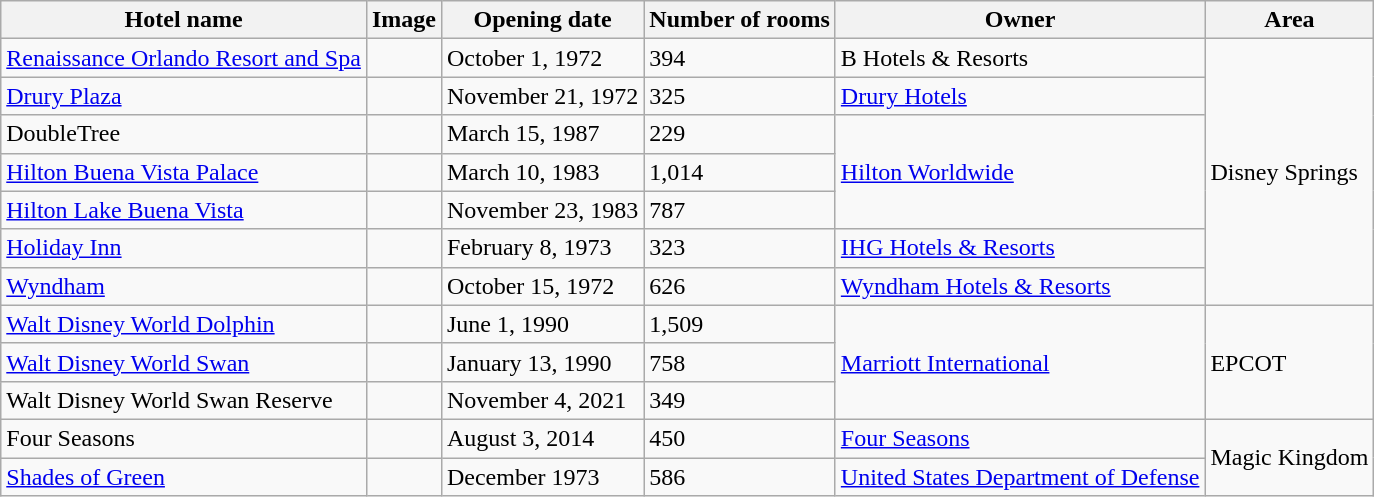<table class="wikitable sortable sticky-header">
<tr>
<th>Hotel name</th>
<th>Image</th>
<th>Opening date</th>
<th>Number of rooms</th>
<th>Owner</th>
<th>Area</th>
</tr>
<tr>
<td><a href='#'>Renaissance Orlando Resort and Spa</a></td>
<td></td>
<td>October 1, 1972</td>
<td>394</td>
<td>B Hotels & Resorts</td>
<td rowspan="7">Disney Springs</td>
</tr>
<tr>
<td><a href='#'>Drury Plaza</a></td>
<td></td>
<td>November 21, 1972</td>
<td>325</td>
<td><a href='#'>Drury Hotels</a></td>
</tr>
<tr>
<td>DoubleTree</td>
<td></td>
<td>March 15, 1987</td>
<td>229</td>
<td rowspan="3"><a href='#'>Hilton Worldwide</a></td>
</tr>
<tr>
<td><a href='#'>Hilton Buena Vista Palace</a></td>
<td></td>
<td>March 10, 1983</td>
<td>1,014</td>
</tr>
<tr>
<td><a href='#'>Hilton Lake Buena Vista</a></td>
<td></td>
<td>November 23, 1983</td>
<td>787</td>
</tr>
<tr>
<td><a href='#'>Holiday Inn</a></td>
<td></td>
<td>February 8, 1973</td>
<td>323</td>
<td><a href='#'>IHG Hotels & Resorts</a></td>
</tr>
<tr>
<td><a href='#'>Wyndham</a></td>
<td></td>
<td>October 15, 1972</td>
<td>626</td>
<td><a href='#'>Wyndham Hotels & Resorts</a></td>
</tr>
<tr>
<td><a href='#'>Walt Disney World Dolphin</a></td>
<td></td>
<td>June 1, 1990</td>
<td>1,509</td>
<td rowspan="3"><a href='#'>Marriott International</a></td>
<td rowspan="3">EPCOT</td>
</tr>
<tr>
<td><a href='#'>Walt Disney World Swan</a></td>
<td></td>
<td>January 13, 1990</td>
<td>758</td>
</tr>
<tr>
<td>Walt Disney World Swan Reserve</td>
<td></td>
<td>November 4, 2021</td>
<td>349</td>
</tr>
<tr>
<td>Four Seasons</td>
<td></td>
<td>August 3, 2014</td>
<td>450</td>
<td><a href='#'>Four Seasons</a></td>
<td rowspan="2">Magic Kingdom</td>
</tr>
<tr>
<td><a href='#'>Shades of Green</a></td>
<td></td>
<td>December 1973</td>
<td>586</td>
<td><a href='#'>United States Department of Defense</a></td>
</tr>
</table>
